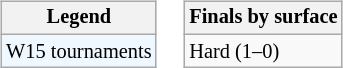<table>
<tr valign=top>
<td><br><table class=wikitable style="font-size:85%">
<tr>
<th>Legend</th>
</tr>
<tr style="background:#f0f8ff;">
<td>W15 tournaments</td>
</tr>
</table>
</td>
<td><br><table class="wikitable" style="font-size:85%;">
<tr>
<th>Finals by surface</th>
</tr>
<tr>
<td>Hard (1–0)</td>
</tr>
</table>
</td>
</tr>
</table>
